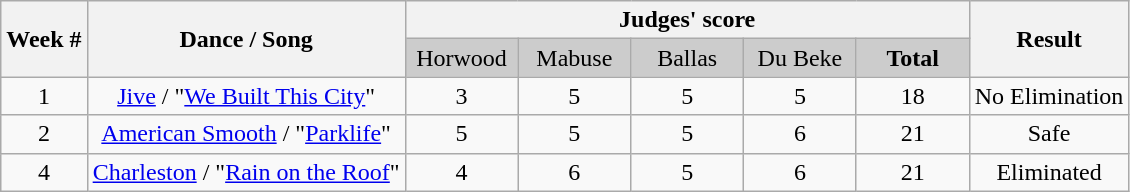<table class="wikitable mw-collapsible mw-collapsed" style="text-align:center; white-space:nowrap">
<tr>
<th rowspan="2">Week #</th>
<th rowspan="2">Dance / Song</th>
<th colspan="5">Judges' score</th>
<th rowspan="2">Result</th>
</tr>
<tr style="text-align:center; background:#ccc;">
<td style="width:10%">Horwood</td>
<td style="width:10%">Mabuse</td>
<td style="width:10%">Ballas</td>
<td style="width:10%">Du Beke</td>
<td style="width:10%"><strong>Total</strong></td>
</tr>
<tr>
<td>1</td>
<td><a href='#'>Jive</a> / "<a href='#'>We Built This City</a>"</td>
<td>3</td>
<td>5</td>
<td>5</td>
<td>5</td>
<td>18</td>
<td>No Elimination</td>
</tr>
<tr>
<td>2</td>
<td><a href='#'>American Smooth</a> / "<a href='#'>Parklife</a>"</td>
<td>5</td>
<td>5</td>
<td>5</td>
<td>6</td>
<td>21</td>
<td>Safe</td>
</tr>
<tr>
<td>4</td>
<td><a href='#'>Charleston</a> / "<a href='#'>Rain on the Roof</a>"</td>
<td>4</td>
<td>6</td>
<td>5</td>
<td>6</td>
<td>21</td>
<td>Eliminated</td>
</tr>
</table>
